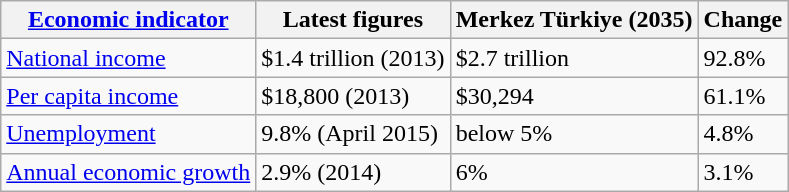<table class="wikitable">
<tr>
<th><a href='#'>Economic indicator</a></th>
<th>Latest figures</th>
<th>Merkez Türkiye (2035)</th>
<th>Change</th>
</tr>
<tr>
<td><a href='#'>National income</a></td>
<td>$1.4 trillion (2013)</td>
<td>$2.7 trillion</td>
<td> 92.8%</td>
</tr>
<tr>
<td><a href='#'>Per capita income</a></td>
<td>$18,800 (2013)</td>
<td>$30,294</td>
<td> 61.1%</td>
</tr>
<tr>
<td><a href='#'>Unemployment</a></td>
<td>9.8% (April 2015)</td>
<td>below 5%</td>
<td> 4.8%</td>
</tr>
<tr>
<td><a href='#'>Annual economic growth</a></td>
<td>2.9% (2014)</td>
<td>6%</td>
<td> 3.1%</td>
</tr>
</table>
